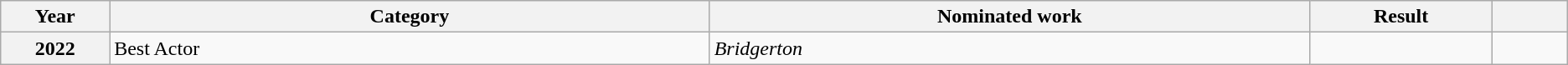<table class="wikitable sortable">
<tr>
<th width="1%">Year</th>
<th width="8%">Category</th>
<th width="8%">Nominated work</th>
<th width="2%">Result</th>
<th width="1%" class="unsortable"></th>
</tr>
<tr>
<th style="text-align:center;">2022</th>
<td>Best Actor</td>
<td><em>Bridgerton</em></td>
<td></td>
<td style="text-align:center;"></td>
</tr>
</table>
